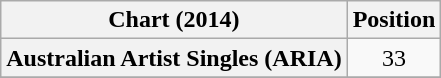<table class="wikitable plainrowheaders" style="text-align:center">
<tr>
<th scope="col">Chart (2014)</th>
<th scope="col">Position</th>
</tr>
<tr>
<th scope="row">Australian Artist Singles (ARIA)</th>
<td>33</td>
</tr>
<tr>
</tr>
</table>
